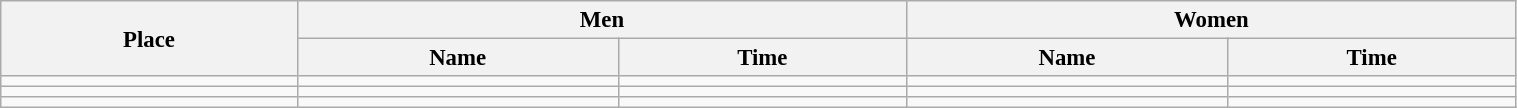<table class=wikitable style="font-size:95%" width="80%">
<tr>
<th rowspan="2">Place</th>
<th colspan="2">Men</th>
<th colspan="2">Women</th>
</tr>
<tr>
<th>Name</th>
<th>Time</th>
<th>Name</th>
<th>Time</th>
</tr>
<tr>
<td align="center"></td>
<td></td>
<td></td>
<td></td>
<td></td>
</tr>
<tr>
<td align="center"></td>
<td></td>
<td></td>
<td></td>
<td></td>
</tr>
<tr>
<td align="center"></td>
<td></td>
<td></td>
<td></td>
<td></td>
</tr>
</table>
